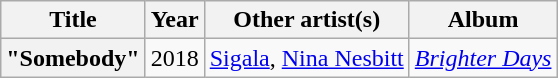<table class="wikitable plainrowheaders" style="text-align:center;">
<tr>
<th scope="col">Title</th>
<th scope="col">Year</th>
<th scope="col">Other artist(s)</th>
<th scope="col">Album</th>
</tr>
<tr>
<th scope="row">"Somebody"</th>
<td>2018</td>
<td><a href='#'>Sigala</a>, <a href='#'>Nina Nesbitt</a></td>
<td><em><a href='#'>Brighter Days</a></em></td>
</tr>
</table>
